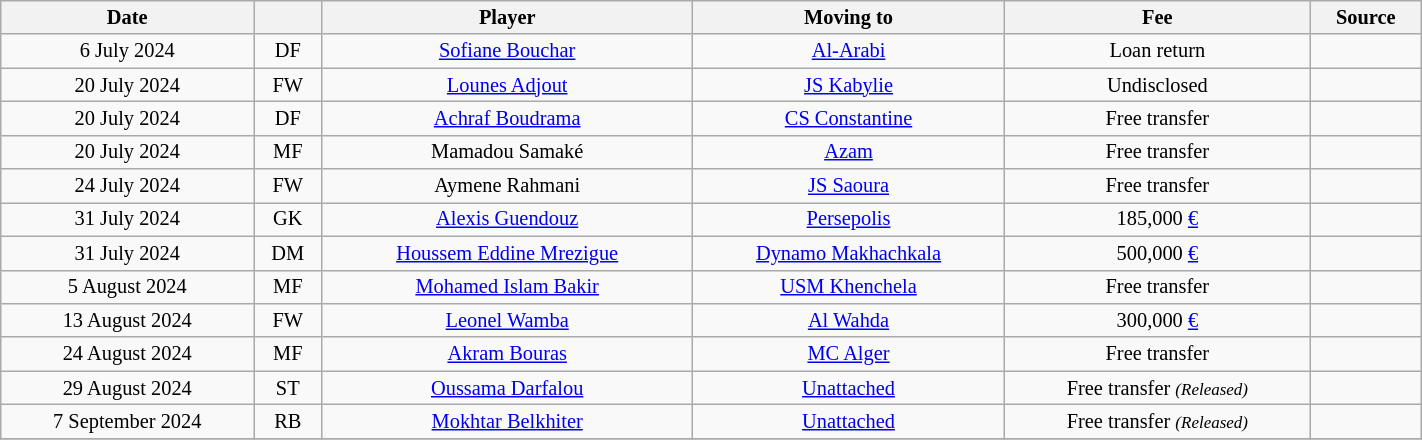<table class="wikitable sortable" style="width:75%; text-align:center; font-size:85%; text-align:centre;">
<tr>
<th>Date</th>
<th></th>
<th>Player</th>
<th>Moving to</th>
<th>Fee</th>
<th>Source</th>
</tr>
<tr>
<td>6 July 2024</td>
<td>DF</td>
<td> <a href='#'>Sofiane Bouchar</a></td>
<td> <a href='#'>Al-Arabi</a></td>
<td>Loan return</td>
<td></td>
</tr>
<tr>
<td>20 July 2024</td>
<td>FW</td>
<td> <a href='#'>Lounes Adjout</a></td>
<td><a href='#'>JS Kabylie</a></td>
<td>Undisclosed</td>
<td></td>
</tr>
<tr>
<td>20 July 2024</td>
<td>DF</td>
<td> <a href='#'>Achraf Boudrama</a></td>
<td><a href='#'>CS Constantine</a></td>
<td>Free transfer</td>
<td></td>
</tr>
<tr>
<td>20 July 2024</td>
<td>MF</td>
<td> Mamadou Samaké</td>
<td> <a href='#'>Azam</a></td>
<td>Free transfer</td>
<td></td>
</tr>
<tr>
<td>24 July 2024</td>
<td>FW</td>
<td> Aymene Rahmani</td>
<td><a href='#'>JS Saoura</a></td>
<td>Free transfer</td>
<td></td>
</tr>
<tr>
<td>31 July 2024</td>
<td>GK</td>
<td> <a href='#'>Alexis Guendouz</a></td>
<td> <a href='#'>Persepolis</a></td>
<td>185,000 <a href='#'>€</a></td>
<td></td>
</tr>
<tr>
<td>31 July 2024</td>
<td>DM</td>
<td> <a href='#'>Houssem Eddine Mrezigue</a></td>
<td> <a href='#'>Dynamo Makhachkala</a></td>
<td>500,000 <a href='#'>€</a></td>
<td></td>
</tr>
<tr>
<td>5 August 2024</td>
<td>MF</td>
<td> <a href='#'>Mohamed Islam Bakir</a></td>
<td><a href='#'>USM Khenchela</a></td>
<td>Free transfer</td>
<td></td>
</tr>
<tr>
<td>13 August 2024</td>
<td>FW</td>
<td> <a href='#'>Leonel Wamba</a></td>
<td> <a href='#'>Al Wahda</a></td>
<td>300,000 <a href='#'>€</a></td>
<td></td>
</tr>
<tr>
<td>24 August 2024</td>
<td>MF</td>
<td> <a href='#'>Akram Bouras</a></td>
<td><a href='#'>MC Alger</a></td>
<td>Free transfer</td>
<td></td>
</tr>
<tr>
<td>29 August 2024</td>
<td>ST</td>
<td> <a href='#'>Oussama Darfalou</a></td>
<td><a href='#'>Unattached</a></td>
<td>Free transfer <small><em>(Released)</em></small></td>
<td></td>
</tr>
<tr>
<td>7 September 2024</td>
<td>RB</td>
<td> <a href='#'>Mokhtar Belkhiter</a></td>
<td><a href='#'>Unattached</a></td>
<td>Free transfer <small><em>(Released)</em></small></td>
<td></td>
</tr>
<tr>
</tr>
</table>
